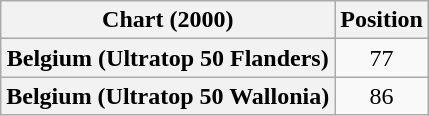<table class="wikitable plainrowheaders" style="text-align:center">
<tr>
<th>Chart (2000)</th>
<th>Position</th>
</tr>
<tr>
<th scope="row">Belgium (Ultratop 50 Flanders)</th>
<td>77</td>
</tr>
<tr>
<th scope="row">Belgium (Ultratop 50 Wallonia)</th>
<td>86</td>
</tr>
</table>
